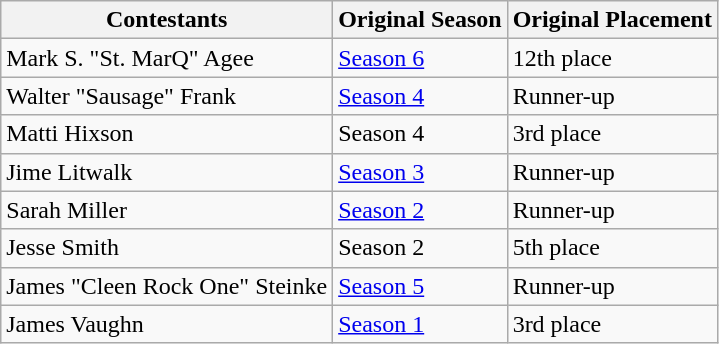<table class="wikitable">
<tr>
<th>Contestants</th>
<th>Original Season</th>
<th>Original Placement</th>
</tr>
<tr>
<td>Mark S. "St. MarQ" Agee</td>
<td><a href='#'>Season 6</a></td>
<td>12th place</td>
</tr>
<tr>
<td>Walter "Sausage" Frank</td>
<td><a href='#'>Season 4</a></td>
<td>Runner-up</td>
</tr>
<tr>
<td>Matti Hixson</td>
<td>Season 4</td>
<td>3rd place</td>
</tr>
<tr>
<td>Jime Litwalk</td>
<td><a href='#'>Season 3</a></td>
<td>Runner-up</td>
</tr>
<tr>
<td>Sarah Miller</td>
<td><a href='#'>Season 2</a></td>
<td>Runner-up</td>
</tr>
<tr>
<td>Jesse Smith</td>
<td>Season 2</td>
<td>5th place</td>
</tr>
<tr>
<td>James "Cleen Rock One" Steinke</td>
<td><a href='#'>Season 5</a></td>
<td>Runner-up</td>
</tr>
<tr>
<td>James Vaughn</td>
<td><a href='#'>Season 1</a></td>
<td>3rd place</td>
</tr>
</table>
